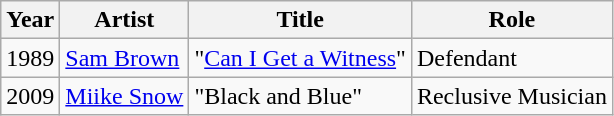<table class="wikitable sortable">
<tr>
<th>Year</th>
<th>Artist</th>
<th>Title</th>
<th>Role</th>
</tr>
<tr>
<td>1989</td>
<td><a href='#'>Sam Brown</a></td>
<td>"<a href='#'>Can I Get a Witness</a>"</td>
<td>Defendant</td>
</tr>
<tr>
<td>2009</td>
<td><a href='#'>Miike Snow</a></td>
<td>"Black and Blue"</td>
<td>Reclusive Musician</td>
</tr>
</table>
